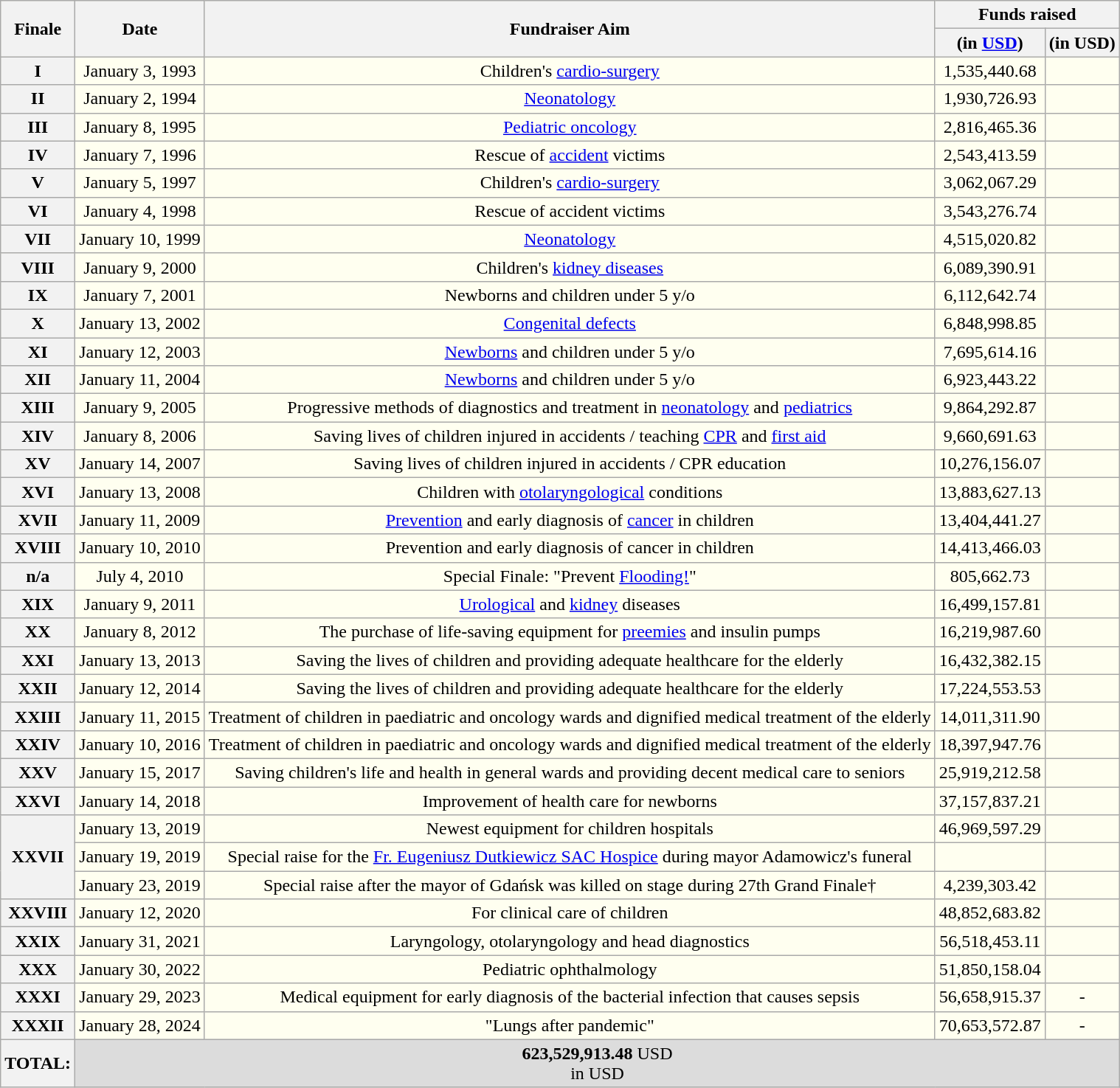<table class="wikitable" style="background-color:#FFFFF0">
<tr>
<th rowspan="2">Finale</th>
<th rowspan="2">Date</th>
<th rowspan="2">Fundraiser Aim</th>
<th colspan="2">Funds raised</th>
</tr>
<tr>
<th>(in <a href='#'>USD</a>)</th>
<th>(in  USD)</th>
</tr>
<tr align="center">
<th>I</th>
<td>January 3, 1993</td>
<td>Children's <a href='#'>cardio-surgery</a></td>
<td>1,535,440.68</td>
<td></td>
</tr>
<tr align="center">
<th>II</th>
<td>January 2, 1994</td>
<td><a href='#'>Neonatology</a></td>
<td>1,930,726.93</td>
<td></td>
</tr>
<tr align="center">
<th>III</th>
<td>January 8, 1995</td>
<td><a href='#'>Pediatric oncology</a></td>
<td>2,816,465.36</td>
<td></td>
</tr>
<tr align="center">
<th>IV</th>
<td>January 7, 1996</td>
<td>Rescue of <a href='#'>accident</a> victims</td>
<td>2,543,413.59</td>
<td></td>
</tr>
<tr align="center">
<th>V</th>
<td>January 5, 1997</td>
<td>Children's <a href='#'>cardio-surgery</a></td>
<td>3,062,067.29</td>
<td></td>
</tr>
<tr align="center">
<th>VI</th>
<td>January 4, 1998</td>
<td>Rescue of accident victims</td>
<td>3,543,276.74</td>
<td></td>
</tr>
<tr align="center">
<th>VII</th>
<td>January 10, 1999</td>
<td><a href='#'>Neonatology</a></td>
<td>4,515,020.82</td>
<td></td>
</tr>
<tr align="center">
<th>VIII</th>
<td>January 9, 2000</td>
<td>Children's <a href='#'>kidney diseases</a></td>
<td>6,089,390.91</td>
<td></td>
</tr>
<tr align="center">
<th>IX</th>
<td>January 7, 2001</td>
<td>Newborns and children under 5 y/o</td>
<td>6,112,642.74</td>
<td></td>
</tr>
<tr align="center">
<th>X</th>
<td>January 13, 2002</td>
<td><a href='#'>Congenital defects</a></td>
<td>6,848,998.85</td>
<td></td>
</tr>
<tr align="center">
<th>XI</th>
<td>January 12, 2003</td>
<td><a href='#'>Newborns</a> and children under 5 y/o</td>
<td>7,695,614.16</td>
<td></td>
</tr>
<tr align="center">
<th>XII</th>
<td>January 11, 2004</td>
<td><a href='#'>Newborns</a> and children under 5 y/o</td>
<td>6,923,443.22</td>
<td></td>
</tr>
<tr align="center">
<th>XIII</th>
<td>January 9, 2005</td>
<td>Progressive methods of diagnostics and treatment in <a href='#'>neonatology</a> and <a href='#'>pediatrics</a></td>
<td>9,864,292.87</td>
<td></td>
</tr>
<tr align="center">
<th>XIV</th>
<td>January 8, 2006</td>
<td>Saving lives of children injured in accidents / teaching <a href='#'>CPR</a> and <a href='#'>first aid</a></td>
<td>9,660,691.63</td>
<td></td>
</tr>
<tr align="center">
<th>XV</th>
<td>January 14, 2007</td>
<td>Saving lives of children injured in accidents / CPR education</td>
<td>10,276,156.07</td>
<td></td>
</tr>
<tr align="center">
<th>XVI<br></th>
<td>January 13, 2008</td>
<td>Children with <a href='#'>otolaryngological</a> conditions</td>
<td>13,883,627.13</td>
<td></td>
</tr>
<tr align="center">
<th>XVII</th>
<td>January 11, 2009</td>
<td><a href='#'>Prevention</a> and early diagnosis of <a href='#'>cancer</a> in children</td>
<td>13,404,441.27</td>
<td></td>
</tr>
<tr align="center">
<th>XVIII</th>
<td>January 10, 2010</td>
<td>Prevention and early diagnosis of cancer in children</td>
<td>14,413,466.03</td>
<td></td>
</tr>
<tr align="center">
<th>n/a</th>
<td>July 4, 2010</td>
<td>Special Finale: "Prevent <a href='#'>Flooding!</a>"</td>
<td>805,662.73</td>
<td></td>
</tr>
<tr align="center">
<th>XIX</th>
<td>January 9, 2011</td>
<td><a href='#'>Urological</a> and <a href='#'>kidney</a> diseases</td>
<td>16,499,157.81</td>
<td></td>
</tr>
<tr align="center">
<th>XX</th>
<td>January 8, 2012</td>
<td>The purchase of life-saving equipment for <a href='#'>preemies</a> and insulin pumps</td>
<td>16,219,987.60</td>
<td></td>
</tr>
<tr align="center">
<th>XXI</th>
<td>January 13, 2013</td>
<td>Saving the lives of children and providing adequate healthcare for the elderly</td>
<td>16,432,382.15</td>
<td></td>
</tr>
<tr align="center">
<th>XXII</th>
<td>January 12, 2014</td>
<td>Saving the lives of children and providing adequate healthcare for the elderly</td>
<td>17,224,553.53</td>
<td></td>
</tr>
<tr align="center">
<th>XXIII</th>
<td>January 11, 2015</td>
<td>Treatment of children in paediatric and oncology wards and dignified medical treatment of the elderly</td>
<td>14,011,311.90</td>
<td></td>
</tr>
<tr align="center">
<th>XXIV</th>
<td>January 10, 2016</td>
<td>Treatment of children in paediatric and oncology wards and dignified medical  treatment of the elderly</td>
<td>18,397,947.76</td>
<td></td>
</tr>
<tr align="center">
<th>XXV</th>
<td>January 15, 2017</td>
<td>Saving children's life and health in general wards and providing decent medical care to seniors</td>
<td>25,919,212.58</td>
<td></td>
</tr>
<tr align="center">
<th>XXVI</th>
<td>January 14, 2018</td>
<td>Improvement of health care for newborns</td>
<td>37,157,837.21</td>
<td></td>
</tr>
<tr align="center">
<th rowspan="3">XXVII</th>
<td>January 13, 2019</td>
<td>Newest equipment for children hospitals</td>
<td>46,969,597.29</td>
<td></td>
</tr>
<tr align="center">
<td>January 19, 2019</td>
<td>Special raise for the <a href='#'>Fr. Eugeniusz Dutkiewicz SAC Hospice</a> during mayor Adamowicz's funeral</td>
<td></td>
<td></td>
</tr>
<tr align="center">
<td>January 23, 2019</td>
<td>Special raise after the mayor of Gdańsk was killed on stage during 27th Grand Finale†</td>
<td>4,239,303.42</td>
<td></td>
</tr>
<tr align="center">
<th>XXVIII</th>
<td>January 12, 2020</td>
<td>For clinical care of children</td>
<td>48,852,683.82</td>
<td></td>
</tr>
<tr align="center">
<th>XXIX</th>
<td>January 31, 2021</td>
<td>Laryngology, otolaryngology and head diagnostics</td>
<td>56,518,453.11</td>
<td></td>
</tr>
<tr align="center">
<th>XXX</th>
<td>January 30, 2022</td>
<td>Pediatric ophthalmology</td>
<td>51,850,158.04</td>
<td></td>
</tr>
<tr align="center">
<th>XXXI</th>
<td>January 29, 2023</td>
<td>Medical equipment for early diagnosis of the bacterial infection that causes sepsis</td>
<td>56,658,915.37</td>
<td>-</td>
</tr>
<tr align="center">
<th>XXXII</th>
<td>January 28, 2024</td>
<td>"Lungs after pandemic"</td>
<td>70,653,572.87</td>
<td>-</td>
</tr>
<tr align="center">
<th>TOTAL:</th>
<td colspan="4" style="background-color:#DCDCDC;"><strong>623,529,913.48</strong> USD<br><strong></strong> in  USD</td>
</tr>
</table>
